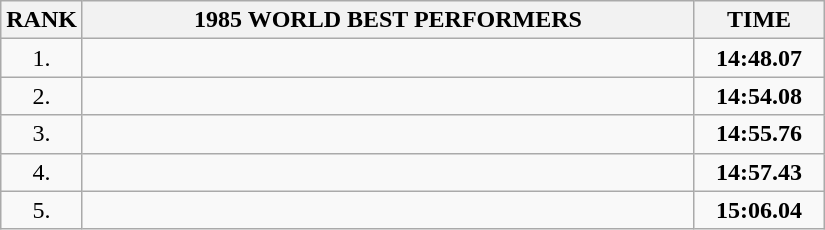<table class="wikitable sortable">
<tr>
<th>RANK</th>
<th align="center" style="width: 25em">1985 WORLD BEST PERFORMERS</th>
<th align="center" style="width: 5em">TIME</th>
</tr>
<tr>
<td align="center">1.</td>
<td></td>
<td align="center"><strong>14:48.07</strong></td>
</tr>
<tr>
<td align="center">2.</td>
<td></td>
<td align="center"><strong>14:54.08</strong></td>
</tr>
<tr>
<td align="center">3.</td>
<td></td>
<td align="center"><strong>14:55.76</strong></td>
</tr>
<tr>
<td align="center">4.</td>
<td></td>
<td align="center"><strong>14:57.43</strong></td>
</tr>
<tr>
<td align="center">5.</td>
<td></td>
<td align="center"><strong>15:06.04</strong></td>
</tr>
</table>
